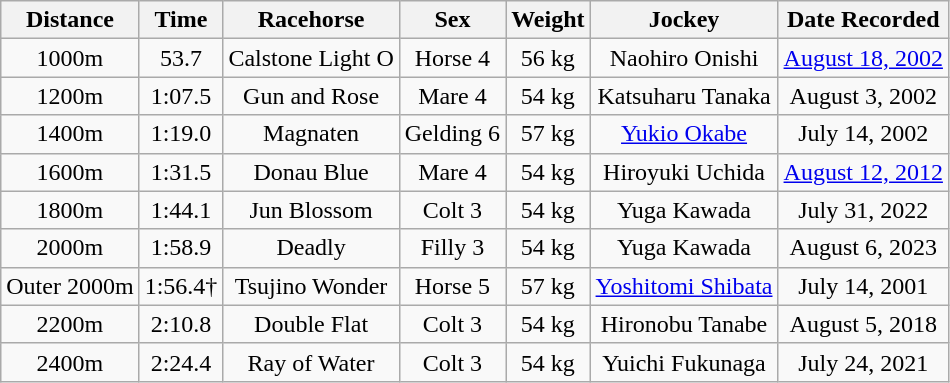<table class="wikitable" style="text-align: center;">
<tr>
<th>Distance</th>
<th>Time</th>
<th>Racehorse</th>
<th>Sex</th>
<th>Weight</th>
<th>Jockey</th>
<th>Date Recorded</th>
</tr>
<tr>
<td>1000m</td>
<td>53.7</td>
<td>Calstone Light O</td>
<td>Horse 4</td>
<td>56 kg</td>
<td>Naohiro Onishi</td>
<td><a href='#'>August 18, 2002</a></td>
</tr>
<tr>
<td>1200m</td>
<td>1:07.5</td>
<td>Gun and Rose</td>
<td>Mare 4</td>
<td>54 kg</td>
<td>Katsuharu Tanaka</td>
<td>August 3, 2002</td>
</tr>
<tr>
<td>1400m</td>
<td>1:19.0</td>
<td>Magnaten</td>
<td>Gelding 6</td>
<td>57 kg</td>
<td><a href='#'>Yukio Okabe</a></td>
<td>July 14, 2002</td>
</tr>
<tr>
<td>1600m</td>
<td>1:31.5</td>
<td>Donau Blue</td>
<td>Mare 4</td>
<td>54 kg</td>
<td>Hiroyuki Uchida</td>
<td><a href='#'>August 12, 2012</a></td>
</tr>
<tr>
<td>1800m</td>
<td>1:44.1</td>
<td>Jun Blossom</td>
<td>Colt 3</td>
<td>54 kg</td>
<td>Yuga Kawada</td>
<td>July 31, 2022</td>
</tr>
<tr>
<td>2000m</td>
<td>1:58.9</td>
<td>Deadly</td>
<td>Filly 3</td>
<td>54 kg</td>
<td>Yuga Kawada</td>
<td>August 6, 2023</td>
</tr>
<tr>
<td>Outer 2000m</td>
<td>1:56.4†</td>
<td>Tsujino Wonder</td>
<td>Horse 5</td>
<td>57 kg</td>
<td><a href='#'>Yoshitomi Shibata</a></td>
<td>July 14, 2001</td>
</tr>
<tr>
<td>2200m</td>
<td>2:10.8</td>
<td>Double Flat</td>
<td>Colt 3</td>
<td>54 kg</td>
<td>Hironobu Tanabe</td>
<td>August 5, 2018</td>
</tr>
<tr>
<td>2400m</td>
<td>2:24.4</td>
<td>Ray of Water</td>
<td>Colt 3</td>
<td>54 kg</td>
<td>Yuichi Fukunaga</td>
<td>July 24, 2021</td>
</tr>
</table>
